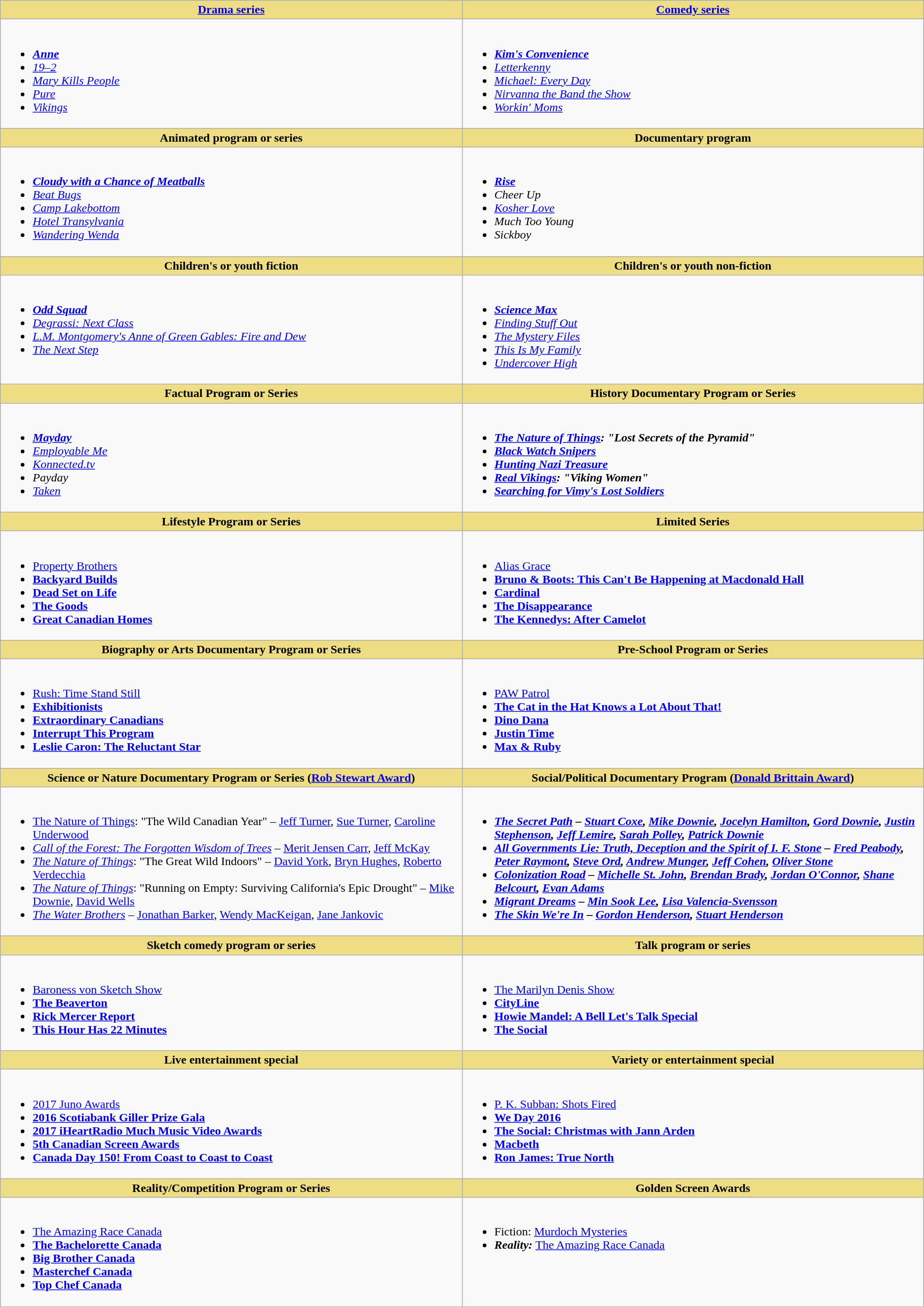<table class="wikitable" style="width=100%">
<tr>
<th style="background:#EEDD82; width:50%"><a href='#'>Drama series</a></th>
<th style="background:#EEDD82; width:50%"><a href='#'>Comedy series</a></th>
</tr>
<tr>
<td valign="top"><br><ul><li> <strong><em><a href='#'>Anne</a></em></strong></li><li><em><a href='#'>19–2</a></em></li><li><em><a href='#'>Mary Kills People</a></em></li><li><em><a href='#'>Pure</a></em></li><li><em><a href='#'>Vikings</a></em></li></ul></td>
<td valign="top"><br><ul><li> <strong><em><a href='#'>Kim's Convenience</a></em></strong></li><li><em><a href='#'>Letterkenny</a></em></li><li><em><a href='#'>Michael: Every Day</a></em></li><li><em><a href='#'>Nirvanna the Band the Show</a></em></li><li><em><a href='#'>Workin' Moms</a></em></li></ul></td>
</tr>
<tr>
<th style="background:#EEDD82; width:50%">Animated program or series</th>
<th style="background:#EEDD82; width:50%">Documentary program</th>
</tr>
<tr>
<td valign="top"><br><ul><li> <strong><em><a href='#'>Cloudy with a Chance of Meatballs</a></em></strong></li><li><em><a href='#'>Beat Bugs</a></em></li><li><em><a href='#'>Camp Lakebottom</a></em></li><li><em><a href='#'>Hotel Transylvania</a></em></li><li><em><a href='#'>Wandering Wenda</a></em></li></ul></td>
<td valign="top"><br><ul><li> <strong><em><a href='#'>Rise</a></em></strong></li><li><em>Cheer Up</em></li><li><em><a href='#'>Kosher Love</a></em></li><li><em>Much Too Young</em></li><li><em>Sickboy</em></li></ul></td>
</tr>
<tr>
<th style="background:#EEDD82; width:50%">Children's or youth fiction</th>
<th style="background:#EEDD82; width:50%">Children's or youth non-fiction</th>
</tr>
<tr>
<td valign="top"><br><ul><li> <strong><em><a href='#'>Odd Squad</a></em></strong></li><li><em><a href='#'>Degrassi: Next Class</a></em></li><li><em><a href='#'>L.M. Montgomery's Anne of Green Gables: Fire and Dew</a></em></li><li><em><a href='#'>The Next Step</a></em></li></ul></td>
<td valign="top"><br><ul><li> <strong><em><a href='#'>Science Max</a></em></strong></li><li><em><a href='#'>Finding Stuff Out</a></em></li><li><em><a href='#'>The Mystery Files</a></em></li><li><em><a href='#'>This Is My Family</a></em></li><li><em><a href='#'>Undercover High</a></em></li></ul></td>
</tr>
<tr>
<th style="background:#EEDD82; width:50%">Factual Program or Series</th>
<th style="background:#EEDD82; width:50%">History Documentary Program or Series</th>
</tr>
<tr>
<td valign="top"><br><ul><li> <strong><em><a href='#'>Mayday</a></em></strong></li><li><em><a href='#'>Employable Me</a></em></li><li><em><a href='#'>Konnected.tv</a></em></li><li><em>Payday</em></li><li><em><a href='#'>Taken</a></em></li></ul></td>
<td valign="top"><br><ul><li> <strong><em><a href='#'>The Nature of Things</a><em>: "Lost Secrets of the Pyramid"<strong></li><li></em><a href='#'>Black Watch Snipers</a><em></li><li></em><a href='#'>Hunting Nazi Treasure</a><em></li><li></em><a href='#'>Real Vikings</a><em>: "Viking Women"</li><li></em><a href='#'>Searching for Vimy's Lost Soldiers</a><em></li></ul></td>
</tr>
<tr>
<th style="background:#EEDD82; width:50%">Lifestyle Program or Series</th>
<th style="background:#EEDD82; width:50%">Limited Series</th>
</tr>
<tr>
<td valign="top"><br><ul><li> </em></strong><a href='#'>Property Brothers</a><strong><em></li><li></em><a href='#'>Backyard Builds</a><em></li><li></em><a href='#'>Dead Set on Life</a><em></li><li></em><a href='#'>The Goods</a><em></li><li></em><a href='#'>Great Canadian Homes</a><em></li></ul></td>
<td valign="top"><br><ul><li> </em></strong><a href='#'>Alias Grace</a><strong><em></li><li></em><a href='#'>Bruno & Boots: This Can't Be Happening at Macdonald Hall</a><em></li><li></em><a href='#'>Cardinal</a><em></li><li></em><a href='#'>The Disappearance</a><em></li><li></em><a href='#'>The Kennedys: After Camelot</a><em></li></ul></td>
</tr>
<tr>
<th style="background:#EEDD82; width:50%">Biography or Arts Documentary Program or Series</th>
<th style="background:#EEDD82; width:50%">Pre-School Program or Series</th>
</tr>
<tr>
<td valign="top"><br><ul><li> </em></strong><a href='#'>Rush: Time Stand Still</a><strong><em></li><li></em><a href='#'>Exhibitionists</a><em></li><li></em><a href='#'>Extraordinary Canadians</a><em></li><li></em><a href='#'>Interrupt This Program</a><em></li><li></em><a href='#'>Leslie Caron: The Reluctant Star</a><em></li></ul></td>
<td valign="top"><br><ul><li> </em></strong><a href='#'>PAW Patrol</a><strong><em></li><li></em><a href='#'>The Cat in the Hat Knows a Lot About That!</a><em></li><li></em><a href='#'>Dino Dana</a><em></li><li></em><a href='#'>Justin Time</a><em></li><li></em><a href='#'>Max & Ruby</a><em></li></ul></td>
</tr>
<tr>
<th style="background:#EEDD82; width:50%">Science or Nature Documentary Program or Series (<a href='#'>Rob Stewart Award</a>)</th>
<th style="background:#EEDD82; width:50%">Social/Political Documentary Program (<a href='#'>Donald Brittain Award</a>)</th>
</tr>
<tr>
<td valign="top"><br><ul><li> </em></strong><a href='#'>The Nature of Things</a></em>: "The Wild Canadian Year" – <a href='#'>Jeff Turner</a>, <a href='#'>Sue Turner</a>, <a href='#'>Caroline Underwood</a></strong></li><li><em><a href='#'>Call of the Forest: The Forgotten Wisdom of Trees</a></em> – <a href='#'>Merit Jensen Carr</a>, <a href='#'>Jeff McKay</a></li><li><em><a href='#'>The Nature of Things</a></em>: "The Great Wild Indoors" – <a href='#'>David York</a>, <a href='#'>Bryn Hughes</a>, <a href='#'>Roberto Verdecchia</a></li><li><em><a href='#'>The Nature of Things</a></em>: "Running on Empty: Surviving California's Epic Drought" – <a href='#'>Mike Downie</a>, <a href='#'>David Wells</a></li><li><em><a href='#'>The Water Brothers</a></em> – <a href='#'>Jonathan Barker</a>, <a href='#'>Wendy MacKeigan</a>, <a href='#'>Jane Jankovic</a></li></ul></td>
<td valign="top"><br><ul><li> <strong><em><a href='#'>The Secret Path</a><em> – <a href='#'>Stuart Coxe</a>, <a href='#'>Mike Downie</a>, <a href='#'>Jocelyn Hamilton</a>, <a href='#'>Gord Downie</a>, <a href='#'>Justin Stephenson</a>, <a href='#'>Jeff Lemire</a>, <a href='#'>Sarah Polley</a>, <a href='#'>Patrick Downie</a><strong></li><li></em><a href='#'>All Governments Lie: Truth, Deception and the Spirit of I. F. Stone</a><em> – <a href='#'>Fred Peabody</a>, <a href='#'>Peter Raymont</a>, <a href='#'>Steve Ord</a>, <a href='#'>Andrew Munger</a>, <a href='#'>Jeff Cohen</a>, <a href='#'>Oliver Stone</a></li><li></em><a href='#'>Colonization Road</a><em> – <a href='#'>Michelle St. John</a>, <a href='#'>Brendan Brady</a>, <a href='#'>Jordan O'Connor</a>, <a href='#'>Shane Belcourt</a>, <a href='#'>Evan Adams</a></li><li></em><a href='#'>Migrant Dreams</a><em> – <a href='#'>Min Sook Lee</a>, <a href='#'>Lisa Valencia-Svensson</a></li><li></em><a href='#'>The Skin We're In</a><em> – <a href='#'>Gordon Henderson</a>, <a href='#'>Stuart Henderson</a></li></ul></td>
</tr>
<tr>
<th style="background:#EEDD82; width:50%">Sketch comedy program or series</th>
<th style="background:#EEDD82; width:50%">Talk program or series</th>
</tr>
<tr>
<td valign="top"><br><ul><li> </em></strong><a href='#'>Baroness von Sketch Show</a><strong><em></li><li></em><a href='#'>The Beaverton</a><em></li><li></em><a href='#'>Rick Mercer Report</a><em></li><li></em><a href='#'>This Hour Has 22 Minutes</a><em></li></ul></td>
<td valign="top"><br><ul><li> </em></strong><a href='#'>The Marilyn Denis Show</a><strong><em></li><li></em><a href='#'>CityLine</a><em></li><li></em><a href='#'>Howie Mandel: A Bell Let's Talk Special</a><em></li><li></em><a href='#'>The Social</a><em></li></ul></td>
</tr>
<tr>
<th style="background:#EEDD82; width:50%">Live entertainment special</th>
<th style="background:#EEDD82; width:50%">Variety or entertainment special</th>
</tr>
<tr>
<td valign="top"><br><ul><li> </em></strong><a href='#'>2017 Juno Awards</a><strong><em></li><li></em><a href='#'>2016 Scotiabank Giller Prize Gala</a><em></li><li></em><a href='#'>2017 iHeartRadio Much Music Video Awards</a><em></li><li></em><a href='#'>5th Canadian Screen Awards</a><em></li><li></em><a href='#'>Canada Day 150! From Coast to Coast to Coast</a><em></li></ul></td>
<td valign="top"><br><ul><li> </em></strong><a href='#'>P. K. Subban: Shots Fired</a><strong><em></li><li></em><a href='#'>We Day 2016</a><em></li><li></em><a href='#'>The Social: Christmas with Jann Arden</a><em></li><li></em><a href='#'>Macbeth</a><em></li><li></em><a href='#'>Ron James: True North</a><em></li></ul></td>
</tr>
<tr>
<th style="background:#EEDD82; width:50%">Reality/Competition Program or Series</th>
<th style="background:#EEDD82; width:50%">Golden Screen Awards</th>
</tr>
<tr>
<td valign="top"><br><ul><li> </em></strong><a href='#'>The Amazing Race Canada</a><strong><em></li><li></em><a href='#'>The Bachelorette Canada</a><em></li><li></em><a href='#'>Big Brother Canada</a><em></li><li></em><a href='#'>Masterchef Canada</a><em></li><li></em><a href='#'>Top Chef Canada</a><em></li></ul></td>
<td valign="top"><br><ul><li>Fiction: </em></strong><a href='#'>Murdoch Mysteries</a><strong><em></li><li>Reality: </em></strong><a href='#'>The Amazing Race Canada</a><strong><em></li></ul></td>
</tr>
</table>
